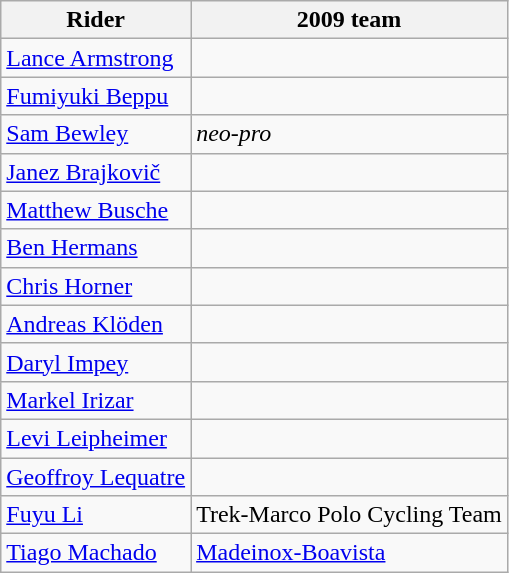<table class="wikitable">
<tr>
<th>Rider</th>
<th>2009 team</th>
</tr>
<tr>
<td><a href='#'>Lance Armstrong</a></td>
<td></td>
</tr>
<tr>
<td><a href='#'>Fumiyuki Beppu</a></td>
<td></td>
</tr>
<tr>
<td><a href='#'>Sam Bewley</a></td>
<td><em>neo-pro</em></td>
</tr>
<tr>
<td><a href='#'>Janez Brajkovič</a></td>
<td></td>
</tr>
<tr>
<td><a href='#'>Matthew Busche</a></td>
<td></td>
</tr>
<tr>
<td><a href='#'>Ben Hermans</a></td>
<td></td>
</tr>
<tr>
<td><a href='#'>Chris Horner</a></td>
<td></td>
</tr>
<tr>
<td><a href='#'>Andreas Klöden</a></td>
<td></td>
</tr>
<tr>
<td><a href='#'>Daryl Impey</a></td>
<td></td>
</tr>
<tr>
<td><a href='#'>Markel Irizar</a></td>
<td></td>
</tr>
<tr>
<td><a href='#'>Levi Leipheimer</a></td>
<td></td>
</tr>
<tr>
<td><a href='#'>Geoffroy Lequatre</a></td>
<td></td>
</tr>
<tr>
<td><a href='#'>Fuyu Li</a></td>
<td>Trek-Marco Polo Cycling Team</td>
</tr>
<tr>
<td><a href='#'>Tiago Machado</a></td>
<td><a href='#'>Madeinox-Boavista</a></td>
</tr>
</table>
